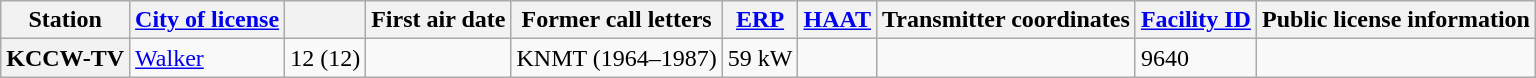<table class="wikitable">
<tr>
<th>Station</th>
<th><a href='#'>City of license</a></th>
<th></th>
<th>First air date</th>
<th>Former call letters</th>
<th><a href='#'>ERP</a></th>
<th><a href='#'>HAAT</a></th>
<th>Transmitter coordinates</th>
<th><a href='#'>Facility ID</a></th>
<th>Public license information</th>
</tr>
<tr>
<th>KCCW-TV</th>
<td><a href='#'>Walker</a></td>
<td>12 (12)</td>
<td></td>
<td>KNMT (1964–1987)</td>
<td>59 kW</td>
<td></td>
<td></td>
<td>9640</td>
<td><br></td>
</tr>
</table>
